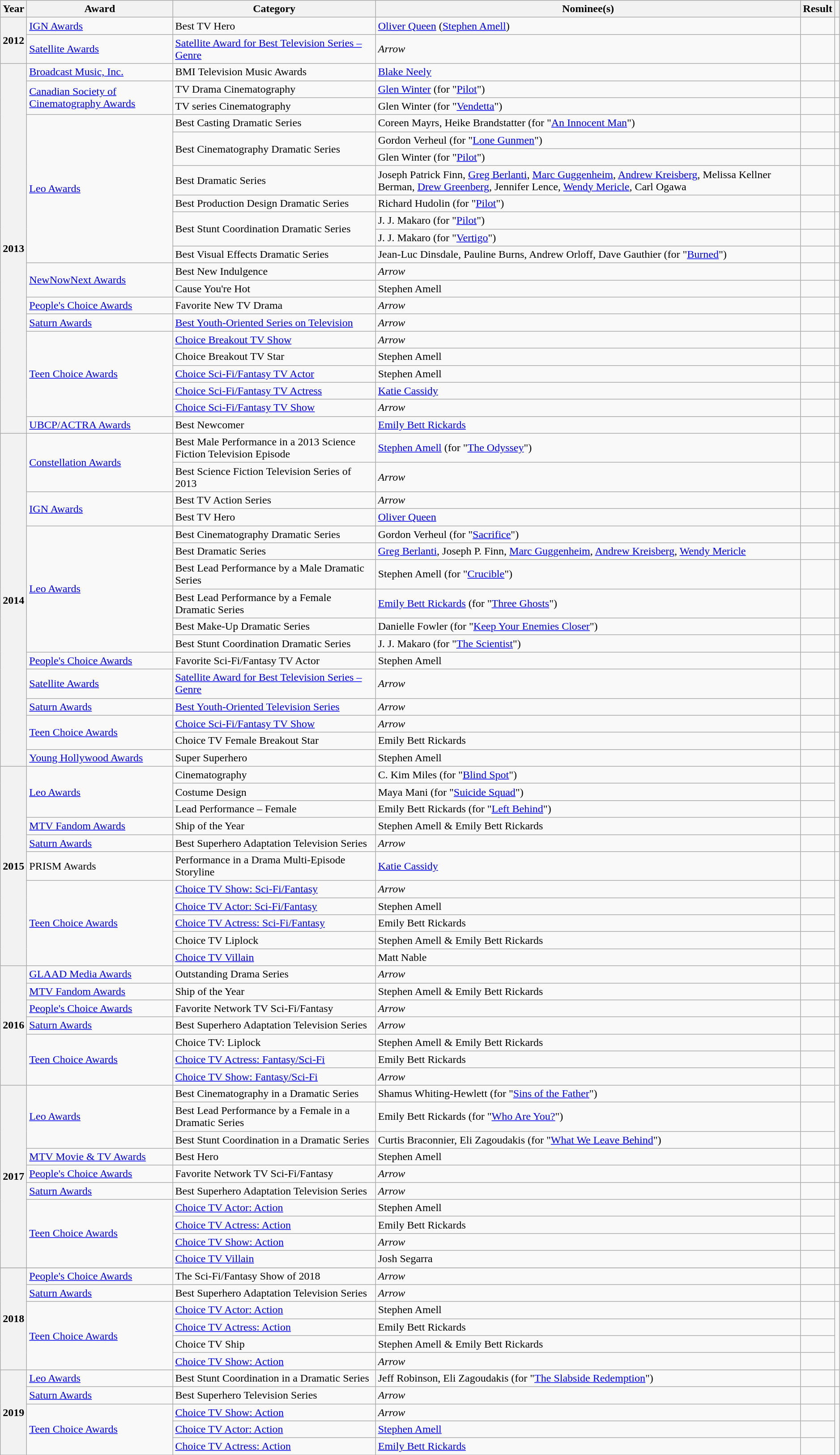<table class="wikitable sortable plainrowheaders" style="width:99%;">
<tr>
<th scope="col">Year</th>
<th scope="col">Award</th>
<th scope="col">Category</th>
<th scope="col">Nominee(s)</th>
<th scope="col">Result</th>
<th scope="col" class="unsortable"></th>
</tr>
<tr>
<th scope="row" rowspan="2">2012</th>
<td><a href='#'>IGN Awards</a></td>
<td>Best TV Hero</td>
<td data-sort-value="Amell, Stephen"><a href='#'>Oliver Queen</a> (<a href='#'>Stephen Amell</a>)</td>
<td></td>
<td></td>
</tr>
<tr>
<td><a href='#'>Satellite Awards</a></td>
<td><a href='#'>Satellite Award for Best Television Series&nbsp;– Genre</a></td>
<td data-sort-value="Arrow"><em>Arrow</em></td>
<td></td>
<td></td>
</tr>
<tr>
<th scope="row" rowspan="21">2013</th>
<td><a href='#'>Broadcast Music, Inc.</a></td>
<td>BMI Television Music Awards</td>
<td data-sort-value="Neely, Blake"><a href='#'>Blake Neely</a></td>
<td></td>
<td></td>
</tr>
<tr>
<td rowspan="2"><a href='#'>Canadian Society of Cinematography Awards</a></td>
<td>TV Drama Cinematography</td>
<td data-sort-value="Winter, Glen"><a href='#'>Glen Winter</a> (for "<a href='#'>Pilot</a>")</td>
<td></td>
<td></td>
</tr>
<tr>
<td>TV series Cinematography</td>
<td data-sort-value="Winter, Glen">Glen Winter (for "<a href='#'>Vendetta</a>")</td>
<td></td>
<td></td>
</tr>
<tr>
<td rowspan="8"><a href='#'>Leo Awards</a></td>
<td>Best Casting Dramatic Series</td>
<td>Coreen Mayrs, Heike Brandstatter (for "<a href='#'>An Innocent Man</a>")</td>
<td></td>
<td></td>
</tr>
<tr>
<td rowspan="2">Best Cinematography Dramatic Series</td>
<td data-sort-value="Verheul, Gordon">Gordon Verheul (for "<a href='#'>Lone Gunmen</a>")</td>
<td></td>
<td></td>
</tr>
<tr>
<td data-sort-value="Winter, Glen">Glen Winter (for "<a href='#'>Pilot</a>")</td>
<td></td>
<td></td>
</tr>
<tr>
<td>Best Dramatic Series</td>
<td>Joseph Patrick Finn, <a href='#'>Greg Berlanti</a>, <a href='#'>Marc Guggenheim</a>, <a href='#'>Andrew Kreisberg</a>, Melissa Kellner Berman, <a href='#'>Drew Greenberg</a>, Jennifer Lence, <a href='#'>Wendy Mericle</a>, Carl Ogawa</td>
<td></td>
<td></td>
</tr>
<tr>
<td>Best Production Design Dramatic Series</td>
<td data-sort-value="Hudolin, Richard">Richard Hudolin (for "<a href='#'>Pilot</a>")</td>
<td></td>
<td></td>
</tr>
<tr>
<td rowspan="2">Best Stunt Coordination Dramatic Series</td>
<td data-sort-value="Makaro, J. J.">J. J. Makaro (for "<a href='#'>Pilot</a>")</td>
<td></td>
<td></td>
</tr>
<tr>
<td data-sort-value="Makaro, J. J.">J. J. Makaro (for "<a href='#'>Vertigo</a>")</td>
<td></td>
<td></td>
</tr>
<tr>
<td>Best Visual Effects Dramatic Series</td>
<td>Jean-Luc Dinsdale, Pauline Burns, Andrew Orloff, Dave Gauthier (for "<a href='#'>Burned</a>")</td>
<td></td>
<td></td>
</tr>
<tr>
<td rowspan="2"><a href='#'>NewNowNext Awards</a></td>
<td>Best New Indulgence</td>
<td data-sort-value="Arrow"><em>Arrow</em></td>
<td></td>
<td></td>
</tr>
<tr>
<td>Cause You're Hot</td>
<td data-sort-value="Amell, Stephen">Stephen Amell</td>
<td></td>
<td></td>
</tr>
<tr>
<td><a href='#'>People's Choice Awards</a></td>
<td>Favorite New TV Drama</td>
<td data-sort-value="Arrow"><em>Arrow</em></td>
<td></td>
<td></td>
</tr>
<tr>
<td><a href='#'>Saturn Awards</a></td>
<td><a href='#'>Best Youth-Oriented Series on Television</a></td>
<td data-sort-value="Arrow"><em>Arrow</em></td>
<td></td>
<td></td>
</tr>
<tr>
<td rowspan="5"><a href='#'>Teen Choice Awards</a></td>
<td><a href='#'>Choice Breakout TV Show</a></td>
<td data-sort-value="Arrow"><em>Arrow</em></td>
<td></td>
<td></td>
</tr>
<tr>
<td>Choice Breakout TV Star</td>
<td data-sort-value="Amell, Stephen">Stephen Amell</td>
<td></td>
<td></td>
</tr>
<tr>
<td><a href='#'>Choice Sci-Fi/Fantasy TV Actor</a></td>
<td data-sort-value="Amell, Stephen">Stephen Amell</td>
<td></td>
<td></td>
</tr>
<tr>
<td><a href='#'>Choice Sci-Fi/Fantasy TV Actress</a></td>
<td data-sort-value="Cassidy, Katie"><a href='#'>Katie Cassidy</a></td>
<td></td>
<td></td>
</tr>
<tr>
<td><a href='#'>Choice Sci-Fi/Fantasy TV Show</a></td>
<td data-sort-value="Arrow"><em>Arrow</em></td>
<td></td>
<td></td>
</tr>
<tr>
<td><a href='#'>UBCP/ACTRA Awards</a></td>
<td>Best Newcomer</td>
<td data-sort-value="Rickards, Emily Bett"><a href='#'>Emily Bett Rickards</a></td>
<td></td>
<td></td>
</tr>
<tr>
<th scope="row" rowspan="16">2014</th>
<td rowspan="2"><a href='#'>Constellation Awards</a></td>
<td>Best Male Performance in a 2013 Science Fiction Television Episode</td>
<td data-sort-value="Amell, Stephen"><a href='#'>Stephen Amell</a> (for "<a href='#'>The Odyssey</a>")</td>
<td></td>
<td></td>
</tr>
<tr>
<td>Best Science Fiction Television Series of 2013</td>
<td data-sort-value="Arrow"><em>Arrow</em></td>
<td></td>
<td></td>
</tr>
<tr>
<td rowspan="2"><a href='#'>IGN Awards</a></td>
<td>Best TV Action Series</td>
<td data-sort-value="Arrow"><em>Arrow</em></td>
<td></td>
<td></td>
</tr>
<tr>
<td>Best TV Hero</td>
<td data-sort-value="Amell, Stephen"><a href='#'>Oliver Queen</a></td>
<td></td>
<td></td>
</tr>
<tr>
<td rowspan="6"><a href='#'>Leo Awards</a></td>
<td>Best Cinematography Dramatic Series</td>
<td data-sort-value="Verheul, Gordon">Gordon Verheul (for "<a href='#'>Sacrifice</a>")</td>
<td></td>
<td></td>
</tr>
<tr>
<td>Best Dramatic Series</td>
<td><a href='#'>Greg Berlanti</a>, Joseph P. Finn, <a href='#'>Marc Guggenheim</a>, <a href='#'>Andrew Kreisberg</a>, <a href='#'>Wendy Mericle</a></td>
<td></td>
<td></td>
</tr>
<tr>
<td>Best Lead Performance by a Male Dramatic Series</td>
<td data-sort-value="Amell, Stephen">Stephen Amell (for "<a href='#'>Crucible</a>")</td>
<td></td>
<td></td>
</tr>
<tr>
<td>Best Lead Performance by a Female Dramatic Series</td>
<td data-sort-value="Rickards, Emily Bett"><a href='#'>Emily Bett Rickards</a> (for "<a href='#'>Three Ghosts</a>")</td>
<td></td>
<td></td>
</tr>
<tr>
<td>Best Make-Up Dramatic Series</td>
<td data-sort-value="Fowler, Danielle">Danielle Fowler (for "<a href='#'>Keep Your Enemies Closer</a>")</td>
<td></td>
<td></td>
</tr>
<tr>
<td>Best Stunt Coordination Dramatic Series</td>
<td data-sort-value="Makaro, J. J.">J. J. Makaro (for "<a href='#'>The Scientist</a>")</td>
<td></td>
<td></td>
</tr>
<tr>
<td><a href='#'>People's Choice Awards</a></td>
<td>Favorite Sci-Fi/Fantasy TV Actor</td>
<td data-sort-value="Amell, Stephen">Stephen Amell</td>
<td></td>
<td></td>
</tr>
<tr>
<td><a href='#'>Satellite Awards</a></td>
<td><a href='#'>Satellite Award for Best Television Series – Genre</a></td>
<td data-sort-value="Arrow"><em>Arrow</em></td>
<td></td>
<td></td>
</tr>
<tr>
<td><a href='#'>Saturn Awards</a></td>
<td><a href='#'>Best Youth-Oriented Television Series</a></td>
<td data-sort-value="Arrow"><em>Arrow</em></td>
<td></td>
<td></td>
</tr>
<tr>
<td rowspan="2"><a href='#'>Teen Choice Awards</a></td>
<td><a href='#'>Choice Sci-Fi/Fantasy TV Show</a></td>
<td data-sort-value="Arrow"><em>Arrow</em></td>
<td></td>
<td></td>
</tr>
<tr>
<td>Choice TV Female Breakout Star</td>
<td data-sort-value="Rickards, Emily Bett">Emily Bett Rickards</td>
<td></td>
<td></td>
</tr>
<tr>
<td><a href='#'>Young Hollywood Awards</a></td>
<td>Super Superhero</td>
<td data-sort-value="Amell, Stephen">Stephen Amell</td>
<td></td>
<td></td>
</tr>
<tr>
<th scope="row" rowspan="11">2015</th>
<td rowspan="3"><a href='#'>Leo Awards</a></td>
<td>Cinematography</td>
<td>C. Kim Miles (for "<a href='#'>Blind Spot</a>")</td>
<td></td>
<td style="text-align: center;" rowspan="3"></td>
</tr>
<tr>
<td>Costume Design</td>
<td>Maya Mani (for "<a href='#'>Suicide Squad</a>")</td>
<td></td>
</tr>
<tr>
<td>Lead Performance – Female</td>
<td>Emily Bett Rickards (for "<a href='#'>Left Behind</a>")</td>
<td></td>
</tr>
<tr>
<td><a href='#'>MTV Fandom Awards</a></td>
<td>Ship of the Year</td>
<td data-sort-value="Amell, Stephen & Emily Bett Rickards">Stephen Amell & Emily Bett Rickards</td>
<td></td>
<td style="text-align: center;"></td>
</tr>
<tr>
<td><a href='#'>Saturn Awards</a></td>
<td>Best Superhero Adaptation Television Series</td>
<td><em>Arrow</em></td>
<td></td>
<td style="text-align: center;"></td>
</tr>
<tr>
<td>PRISM Awards</td>
<td>Performance in a Drama Multi-Episode Storyline</td>
<td><a href='#'>Katie Cassidy</a></td>
<td></td>
<td style="text-align: center;"></td>
</tr>
<tr>
<td rowspan="5"><a href='#'>Teen Choice Awards</a></td>
<td><a href='#'>Choice TV Show: Sci-Fi/Fantasy</a></td>
<td><em>Arrow</em></td>
<td></td>
<td style="text-align: center;" rowspan="5"></td>
</tr>
<tr>
<td><a href='#'>Choice TV Actor: Sci-Fi/Fantasy</a></td>
<td>Stephen Amell</td>
<td></td>
</tr>
<tr>
<td><a href='#'>Choice TV Actress: Sci-Fi/Fantasy</a></td>
<td>Emily Bett Rickards</td>
<td></td>
</tr>
<tr>
<td>Choice TV Liplock</td>
<td>Stephen Amell & Emily Bett Rickards</td>
<td></td>
</tr>
<tr>
<td><a href='#'>Choice TV Villain</a></td>
<td>Matt Nable</td>
<td></td>
</tr>
<tr>
<th scope="row" rowspan="7">2016</th>
<td><a href='#'>GLAAD Media Awards</a></td>
<td>Outstanding Drama Series</td>
<td><em>Arrow</em></td>
<td></td>
<td style="text-align: center;"></td>
</tr>
<tr>
<td><a href='#'>MTV Fandom Awards</a></td>
<td>Ship of the Year</td>
<td data-sort-value="Amell, Stephen & Emily Bett Rickards">Stephen Amell & Emily Bett Rickards</td>
<td></td>
<td style="text-align: center;"></td>
</tr>
<tr>
<td><a href='#'>People's Choice Awards</a></td>
<td>Favorite Network TV Sci-Fi/Fantasy</td>
<td><em>Arrow</em></td>
<td></td>
<td style="text-align: center;"></td>
</tr>
<tr>
<td><a href='#'>Saturn Awards</a></td>
<td>Best Superhero Adaptation Television Series</td>
<td><em>Arrow</em></td>
<td></td>
<td style="text-align: center;"></td>
</tr>
<tr>
<td rowspan="3"><a href='#'>Teen Choice Awards</a></td>
<td>Choice TV: Liplock</td>
<td data-sort-value="Amell, Stephen & Emily Bett Rickards">Stephen Amell & Emily Bett Rickards</td>
<td></td>
<td rowspan="3" style="text-align: center;"></td>
</tr>
<tr>
<td><a href='#'>Choice TV Actress: Fantasy/Sci-Fi</a></td>
<td data-sort-value="Rickards, Emily Bett">Emily Bett Rickards</td>
<td></td>
</tr>
<tr>
<td><a href='#'>Choice TV Show: Fantasy/Sci-Fi</a></td>
<td><em>Arrow</em></td>
<td></td>
</tr>
<tr>
<th scope="row" rowspan="10">2017</th>
<td rowspan="3"><a href='#'>Leo Awards</a></td>
<td>Best Cinematography in a Dramatic Series</td>
<td data-sort-value="Whiting-Hewlett, Shamus">Shamus Whiting-Hewlett (for "<a href='#'>Sins of the Father</a>")</td>
<td></td>
<td style="text-align: center;" rowspan="3"></td>
</tr>
<tr>
<td>Best Lead Performance by a Female in a Dramatic Series</td>
<td data-sort-value="Rickards, Emily Bett">Emily Bett Rickards (for "<a href='#'>Who Are You?</a>")</td>
<td></td>
</tr>
<tr>
<td>Best Stunt Coordination in a Dramatic Series</td>
<td data-sort-value="Braconnier, Curtis">Curtis Braconnier, Eli Zagoudakis (for "<a href='#'>What We Leave Behind</a>")</td>
<td></td>
</tr>
<tr>
<td><a href='#'>MTV Movie & TV Awards</a></td>
<td>Best Hero</td>
<td data-sort-value="Amell, Stephen">Stephen Amell</td>
<td></td>
<td style="text-align: center;"></td>
</tr>
<tr>
<td><a href='#'>People's Choice Awards</a></td>
<td>Favorite Network TV Sci-Fi/Fantasy</td>
<td><em>Arrow</em></td>
<td></td>
<td style="text-align: center;"></td>
</tr>
<tr>
<td><a href='#'>Saturn Awards</a></td>
<td>Best Superhero Adaptation Television Series</td>
<td><em>Arrow</em></td>
<td></td>
<td style="text-align: center;"></td>
</tr>
<tr>
<td rowspan="4"><a href='#'>Teen Choice Awards</a></td>
<td><a href='#'>Choice TV Actor: Action</a></td>
<td data-sort-value="Amell, Stephen">Stephen Amell</td>
<td></td>
<td style="text-align: center;" rowspan="4"></td>
</tr>
<tr>
<td><a href='#'>Choice TV Actress: Action</a></td>
<td data-sort-value="Rickards, Emily Bett">Emily Bett Rickards</td>
<td></td>
</tr>
<tr>
<td><a href='#'>Choice TV Show: Action</a></td>
<td><em>Arrow</em></td>
<td></td>
</tr>
<tr>
<td><a href='#'>Choice TV Villain</a></td>
<td data-sort-value="Segarra, Josh">Josh Segarra</td>
<td></td>
</tr>
<tr>
</tr>
<tr>
<th scope="row" rowspan="6">2018</th>
<td><a href='#'>People's Choice Awards</a></td>
<td>The Sci-Fi/Fantasy Show of 2018</td>
<td><em>Arrow</em></td>
<td></td>
<td style="text-align: center;"></td>
</tr>
<tr>
<td><a href='#'>Saturn Awards</a></td>
<td>Best Superhero Adaptation Television Series</td>
<td><em>Arrow</em></td>
<td></td>
<td style="text-align: center;"></td>
</tr>
<tr>
<td rowspan="4"><a href='#'>Teen Choice Awards</a></td>
<td><a href='#'>Choice TV Actor: Action</a></td>
<td data-sort-value="Amell, Stephen">Stephen Amell</td>
<td></td>
<td rowspan="4" style="text-align: center;"></td>
</tr>
<tr>
<td><a href='#'>Choice TV Actress: Action</a></td>
<td data-sort-value="Rickards, Emily Bett">Emily Bett Rickards</td>
<td></td>
</tr>
<tr>
<td>Choice TV Ship</td>
<td data-sort-value="Amell, Stephen & Emily Bett Rickards">Stephen Amell & Emily Bett Rickards</td>
<td></td>
</tr>
<tr>
<td><a href='#'>Choice TV Show: Action</a></td>
<td><em>Arrow</em></td>
<td></td>
</tr>
<tr>
<th scope="row" rowspan="5">2019</th>
<td><a href='#'>Leo Awards</a></td>
<td>Best Stunt Coordination in a Dramatic Series</td>
<td data-sort-value="Robinson, Jeff">Jeff Robinson, Eli Zagoudakis (for "<a href='#'>The Slabside Redemption</a>")</td>
<td></td>
<td style="text-align: center;"></td>
</tr>
<tr>
<td><a href='#'>Saturn Awards</a></td>
<td>Best Superhero Television Series</td>
<td><em>Arrow</em></td>
<td></td>
<td style="text-align: center;"></td>
</tr>
<tr>
<td rowspan="3"><a href='#'>Teen Choice Awards</a></td>
<td><a href='#'>Choice TV Show: Action</a></td>
<td><em>Arrow</em></td>
<td></td>
<td style="text-align: center;" rowspan="3"></td>
</tr>
<tr>
<td><a href='#'>Choice TV Actor: Action</a></td>
<td><a href='#'>Stephen Amell</a></td>
<td></td>
</tr>
<tr>
<td><a href='#'>Choice TV Actress: Action</a></td>
<td><a href='#'>Emily Bett Rickards</a></td>
<td></td>
</tr>
<tr>
</tr>
</table>
